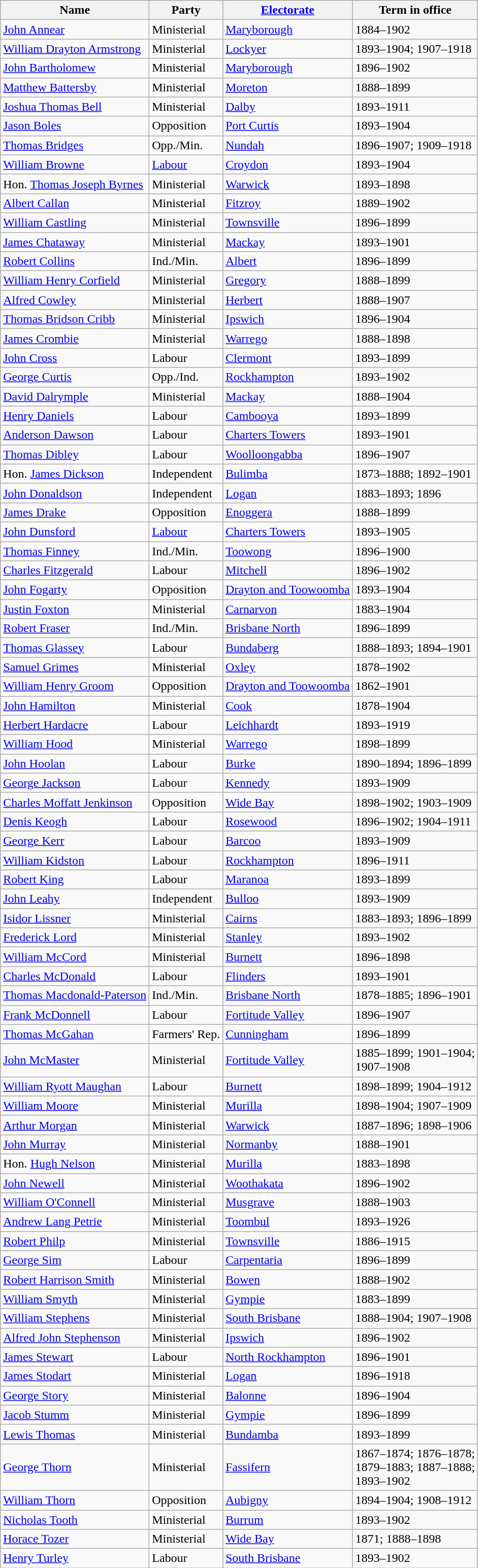<table class="wikitable sortable">
<tr>
<th>Name</th>
<th>Party</th>
<th><a href='#'>Electorate</a></th>
<th>Term in office</th>
</tr>
<tr>
<td><a href='#'>John Annear</a></td>
<td>Ministerial</td>
<td><a href='#'>Maryborough</a></td>
<td>1884–1902</td>
</tr>
<tr>
<td><a href='#'>William Drayton Armstrong</a></td>
<td>Ministerial</td>
<td><a href='#'>Lockyer</a></td>
<td>1893–1904; 1907–1918</td>
</tr>
<tr>
<td><a href='#'>John Bartholomew</a></td>
<td>Ministerial</td>
<td><a href='#'>Maryborough</a></td>
<td>1896–1902</td>
</tr>
<tr>
<td><a href='#'>Matthew Battersby</a></td>
<td>Ministerial</td>
<td><a href='#'>Moreton</a></td>
<td>1888–1899</td>
</tr>
<tr>
<td><a href='#'>Joshua Thomas Bell</a></td>
<td>Ministerial</td>
<td><a href='#'>Dalby</a></td>
<td>1893–1911</td>
</tr>
<tr>
<td><a href='#'>Jason Boles</a></td>
<td>Opposition</td>
<td><a href='#'>Port Curtis</a></td>
<td>1893–1904</td>
</tr>
<tr>
<td><a href='#'>Thomas Bridges</a></td>
<td>Opp./Min.</td>
<td><a href='#'>Nundah</a></td>
<td>1896–1907; 1909–1918</td>
</tr>
<tr>
<td><a href='#'>William Browne</a></td>
<td><a href='#'>Labour</a></td>
<td><a href='#'>Croydon</a></td>
<td>1893–1904</td>
</tr>
<tr>
<td>Hon. <a href='#'>Thomas Joseph Byrnes</a></td>
<td>Ministerial</td>
<td><a href='#'>Warwick</a></td>
<td>1893–1898</td>
</tr>
<tr>
<td><a href='#'>Albert Callan</a></td>
<td>Ministerial</td>
<td><a href='#'>Fitzroy</a></td>
<td>1889–1902</td>
</tr>
<tr>
<td><a href='#'>William Castling</a></td>
<td>Ministerial</td>
<td><a href='#'>Townsville</a></td>
<td>1896–1899</td>
</tr>
<tr>
<td><a href='#'>James Chataway</a></td>
<td>Ministerial</td>
<td><a href='#'>Mackay</a></td>
<td>1893–1901</td>
</tr>
<tr>
<td><a href='#'>Robert Collins</a></td>
<td>Ind./Min.</td>
<td><a href='#'>Albert</a></td>
<td>1896–1899</td>
</tr>
<tr>
<td><a href='#'>William Henry Corfield</a></td>
<td>Ministerial</td>
<td><a href='#'>Gregory</a></td>
<td>1888–1899</td>
</tr>
<tr>
<td><a href='#'>Alfred Cowley</a></td>
<td>Ministerial</td>
<td><a href='#'>Herbert</a></td>
<td>1888–1907</td>
</tr>
<tr>
<td><a href='#'>Thomas Bridson Cribb</a></td>
<td>Ministerial</td>
<td><a href='#'>Ipswich</a></td>
<td>1896–1904</td>
</tr>
<tr>
<td><a href='#'>James Crombie</a></td>
<td>Ministerial</td>
<td><a href='#'>Warrego</a></td>
<td>1888–1898</td>
</tr>
<tr>
<td><a href='#'>John Cross</a></td>
<td>Labour</td>
<td><a href='#'>Clermont</a></td>
<td>1893–1899</td>
</tr>
<tr>
<td><a href='#'>George Curtis</a></td>
<td>Opp./Ind.</td>
<td><a href='#'>Rockhampton</a></td>
<td>1893–1902</td>
</tr>
<tr>
<td><a href='#'>David Dalrymple</a></td>
<td>Ministerial</td>
<td><a href='#'>Mackay</a></td>
<td>1888–1904</td>
</tr>
<tr>
<td><a href='#'>Henry Daniels</a></td>
<td>Labour</td>
<td><a href='#'>Cambooya</a></td>
<td>1893–1899</td>
</tr>
<tr>
<td><a href='#'>Anderson Dawson</a></td>
<td>Labour</td>
<td><a href='#'>Charters Towers</a></td>
<td>1893–1901</td>
</tr>
<tr>
<td><a href='#'>Thomas Dibley</a></td>
<td>Labour</td>
<td><a href='#'>Woolloongabba</a></td>
<td>1896–1907</td>
</tr>
<tr>
<td>Hon. <a href='#'>James Dickson</a></td>
<td>Independent</td>
<td><a href='#'>Bulimba</a></td>
<td>1873–1888; 1892–1901</td>
</tr>
<tr>
<td><a href='#'>John Donaldson</a></td>
<td>Independent</td>
<td><a href='#'>Logan</a></td>
<td>1883–1893; 1896</td>
</tr>
<tr>
<td><a href='#'>James Drake</a></td>
<td>Opposition</td>
<td><a href='#'>Enoggera</a></td>
<td>1888–1899</td>
</tr>
<tr>
<td><a href='#'>John Dunsford</a></td>
<td><a href='#'>Labour</a></td>
<td><a href='#'>Charters Towers</a></td>
<td>1893–1905</td>
</tr>
<tr>
<td><a href='#'>Thomas Finney</a></td>
<td>Ind./Min.</td>
<td><a href='#'>Toowong</a></td>
<td>1896–1900</td>
</tr>
<tr>
<td><a href='#'>Charles Fitzgerald</a></td>
<td>Labour</td>
<td><a href='#'>Mitchell</a></td>
<td>1896–1902</td>
</tr>
<tr>
<td><a href='#'>John Fogarty</a></td>
<td>Opposition</td>
<td><a href='#'>Drayton and Toowoomba</a></td>
<td>1893–1904</td>
</tr>
<tr>
<td><a href='#'>Justin Foxton</a></td>
<td>Ministerial</td>
<td><a href='#'>Carnarvon</a></td>
<td>1883–1904</td>
</tr>
<tr>
<td><a href='#'>Robert Fraser</a></td>
<td>Ind./Min.</td>
<td><a href='#'>Brisbane North</a></td>
<td>1896–1899</td>
</tr>
<tr>
<td><a href='#'>Thomas Glassey</a></td>
<td>Labour</td>
<td><a href='#'>Bundaberg</a></td>
<td>1888–1893; 1894–1901</td>
</tr>
<tr>
<td><a href='#'>Samuel Grimes</a></td>
<td>Ministerial</td>
<td><a href='#'>Oxley</a></td>
<td>1878–1902</td>
</tr>
<tr>
<td><a href='#'>William Henry Groom</a></td>
<td>Opposition</td>
<td><a href='#'>Drayton and Toowoomba</a></td>
<td>1862–1901</td>
</tr>
<tr>
<td><a href='#'>John Hamilton</a></td>
<td>Ministerial</td>
<td><a href='#'>Cook</a></td>
<td>1878–1904</td>
</tr>
<tr>
<td><a href='#'>Herbert Hardacre</a></td>
<td>Labour</td>
<td><a href='#'>Leichhardt</a></td>
<td>1893–1919</td>
</tr>
<tr>
<td><a href='#'>William Hood</a></td>
<td>Ministerial</td>
<td><a href='#'>Warrego</a></td>
<td>1898–1899</td>
</tr>
<tr>
<td><a href='#'>John Hoolan</a></td>
<td>Labour</td>
<td><a href='#'>Burke</a></td>
<td>1890–1894; 1896–1899</td>
</tr>
<tr>
<td><a href='#'>George Jackson</a></td>
<td>Labour</td>
<td><a href='#'>Kennedy</a></td>
<td>1893–1909</td>
</tr>
<tr>
<td><a href='#'>Charles Moffatt Jenkinson</a></td>
<td>Opposition</td>
<td><a href='#'>Wide Bay</a></td>
<td>1898–1902; 1903–1909</td>
</tr>
<tr>
<td><a href='#'>Denis Keogh</a></td>
<td>Labour</td>
<td><a href='#'>Rosewood</a></td>
<td>1896–1902; 1904–1911</td>
</tr>
<tr>
<td><a href='#'>George Kerr</a></td>
<td>Labour</td>
<td><a href='#'>Barcoo</a></td>
<td>1893–1909</td>
</tr>
<tr>
<td><a href='#'>William Kidston</a></td>
<td>Labour</td>
<td><a href='#'>Rockhampton</a></td>
<td>1896–1911</td>
</tr>
<tr>
<td><a href='#'>Robert King</a></td>
<td>Labour</td>
<td><a href='#'>Maranoa</a></td>
<td>1893–1899</td>
</tr>
<tr>
<td><a href='#'>John Leahy</a></td>
<td>Independent</td>
<td><a href='#'>Bulloo</a></td>
<td>1893–1909</td>
</tr>
<tr>
<td><a href='#'>Isidor Lissner</a></td>
<td>Ministerial</td>
<td><a href='#'>Cairns</a></td>
<td>1883–1893; 1896–1899</td>
</tr>
<tr>
<td><a href='#'>Frederick Lord</a></td>
<td>Ministerial</td>
<td><a href='#'>Stanley</a></td>
<td>1893–1902</td>
</tr>
<tr>
<td><a href='#'>William McCord</a></td>
<td>Ministerial</td>
<td><a href='#'>Burnett</a></td>
<td>1896–1898</td>
</tr>
<tr>
<td><a href='#'>Charles McDonald</a></td>
<td>Labour</td>
<td><a href='#'>Flinders</a></td>
<td>1893–1901</td>
</tr>
<tr>
<td><a href='#'>Thomas Macdonald-Paterson</a></td>
<td>Ind./Min.</td>
<td><a href='#'>Brisbane North</a></td>
<td>1878–1885; 1896–1901</td>
</tr>
<tr>
<td><a href='#'>Frank McDonnell</a></td>
<td>Labour</td>
<td><a href='#'>Fortitude Valley</a></td>
<td>1896–1907</td>
</tr>
<tr>
<td><a href='#'>Thomas McGahan</a></td>
<td>Farmers' Rep.</td>
<td><a href='#'>Cunningham</a></td>
<td>1896–1899</td>
</tr>
<tr>
<td><a href='#'>John McMaster</a></td>
<td>Ministerial</td>
<td><a href='#'>Fortitude Valley</a></td>
<td>1885–1899; 1901–1904;<br>1907–1908</td>
</tr>
<tr>
<td><a href='#'>William Ryott Maughan</a></td>
<td>Labour</td>
<td><a href='#'>Burnett</a></td>
<td>1898–1899; 1904–1912</td>
</tr>
<tr>
<td><a href='#'>William Moore</a></td>
<td>Ministerial</td>
<td><a href='#'>Murilla</a></td>
<td>1898–1904; 1907–1909</td>
</tr>
<tr>
<td><a href='#'>Arthur Morgan</a></td>
<td>Ministerial</td>
<td><a href='#'>Warwick</a></td>
<td>1887–1896; 1898–1906</td>
</tr>
<tr>
<td><a href='#'>John Murray</a></td>
<td>Ministerial</td>
<td><a href='#'>Normanby</a></td>
<td>1888–1901</td>
</tr>
<tr>
<td>Hon. <a href='#'>Hugh Nelson</a></td>
<td>Ministerial</td>
<td><a href='#'>Murilla</a></td>
<td>1883–1898</td>
</tr>
<tr>
<td><a href='#'>John Newell</a></td>
<td>Ministerial</td>
<td><a href='#'>Woothakata</a></td>
<td>1896–1902</td>
</tr>
<tr>
<td><a href='#'>William O'Connell</a></td>
<td>Ministerial</td>
<td><a href='#'>Musgrave</a></td>
<td>1888–1903</td>
</tr>
<tr>
<td><a href='#'>Andrew Lang Petrie</a></td>
<td>Ministerial</td>
<td><a href='#'>Toombul</a></td>
<td>1893–1926</td>
</tr>
<tr>
<td><a href='#'>Robert Philp</a></td>
<td>Ministerial</td>
<td><a href='#'>Townsville</a></td>
<td>1886–1915</td>
</tr>
<tr>
<td><a href='#'>George Sim</a></td>
<td>Labour</td>
<td><a href='#'>Carpentaria</a></td>
<td>1896–1899</td>
</tr>
<tr>
<td><a href='#'>Robert Harrison Smith</a></td>
<td>Ministerial</td>
<td><a href='#'>Bowen</a></td>
<td>1888–1902</td>
</tr>
<tr>
<td><a href='#'>William Smyth</a></td>
<td>Ministerial</td>
<td><a href='#'>Gympie</a></td>
<td>1883–1899</td>
</tr>
<tr>
<td><a href='#'>William Stephens</a></td>
<td>Ministerial</td>
<td><a href='#'>South Brisbane</a></td>
<td>1888–1904; 1907–1908</td>
</tr>
<tr>
<td><a href='#'>Alfred John Stephenson</a></td>
<td>Ministerial</td>
<td><a href='#'>Ipswich</a></td>
<td>1896–1902</td>
</tr>
<tr>
<td><a href='#'>James Stewart</a></td>
<td>Labour</td>
<td><a href='#'>North Rockhampton</a></td>
<td>1896–1901</td>
</tr>
<tr>
<td><a href='#'>James Stodart</a></td>
<td>Ministerial</td>
<td><a href='#'>Logan</a></td>
<td>1896–1918</td>
</tr>
<tr>
<td><a href='#'>George Story</a></td>
<td>Ministerial</td>
<td><a href='#'>Balonne</a></td>
<td>1896–1904</td>
</tr>
<tr>
<td><a href='#'>Jacob Stumm</a></td>
<td>Ministerial</td>
<td><a href='#'>Gympie</a></td>
<td>1896–1899</td>
</tr>
<tr>
<td><a href='#'>Lewis Thomas</a></td>
<td>Ministerial</td>
<td><a href='#'>Bundamba</a></td>
<td>1893–1899</td>
</tr>
<tr>
<td><a href='#'>George Thorn</a></td>
<td>Ministerial</td>
<td><a href='#'>Fassifern</a></td>
<td>1867–1874; 1876–1878;<br>1879–1883; 1887–1888;<br>1893–1902</td>
</tr>
<tr>
<td><a href='#'>William Thorn</a></td>
<td>Opposition</td>
<td><a href='#'>Aubigny</a></td>
<td>1894–1904; 1908–1912</td>
</tr>
<tr>
<td><a href='#'>Nicholas Tooth</a></td>
<td>Ministerial</td>
<td><a href='#'>Burrum</a></td>
<td>1893–1902</td>
</tr>
<tr>
<td><a href='#'>Horace Tozer</a></td>
<td>Ministerial</td>
<td><a href='#'>Wide Bay</a></td>
<td>1871; 1888–1898</td>
</tr>
<tr>
<td><a href='#'>Henry Turley</a></td>
<td>Labour</td>
<td><a href='#'>South Brisbane</a></td>
<td>1893–1902</td>
</tr>
</table>
